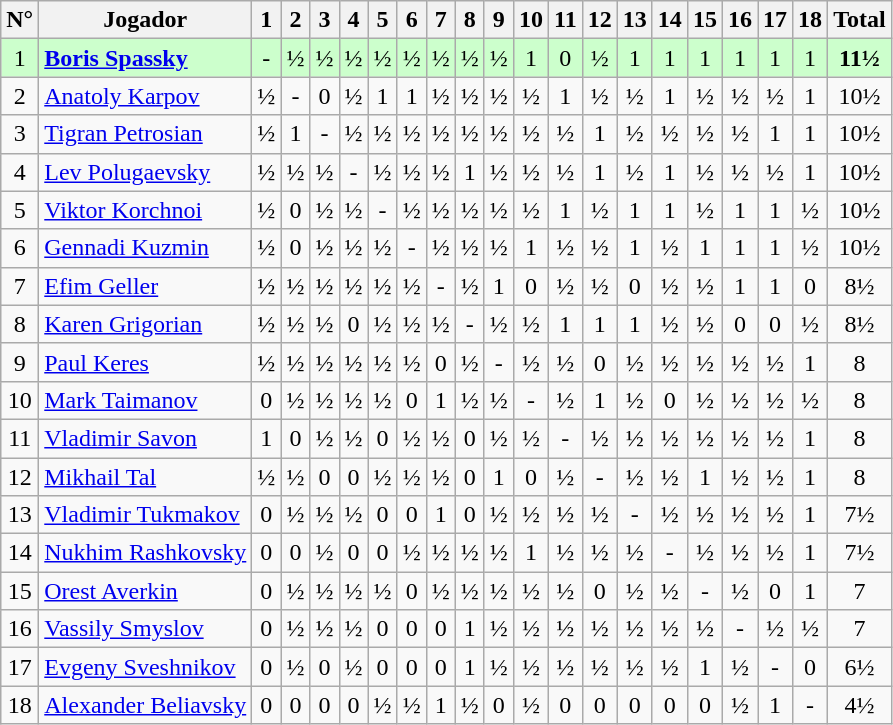<table class="wikitable" border="1">
<tr>
<th>N°</th>
<th>Jogador</th>
<th>1</th>
<th>2</th>
<th>3</th>
<th>4</th>
<th>5</th>
<th>6</th>
<th>7</th>
<th>8</th>
<th>9</th>
<th>10</th>
<th>11</th>
<th>12</th>
<th>13</th>
<th>14</th>
<th>15</th>
<th>16</th>
<th>17</th>
<th>18</th>
<th>Total</th>
</tr>
<tr align=center style="background:#ccffcc;">
<td>1</td>
<td align=left> <strong><a href='#'>Boris Spassky</a></strong></td>
<td>-</td>
<td>½</td>
<td>½</td>
<td>½</td>
<td>½</td>
<td>½</td>
<td>½</td>
<td>½</td>
<td>½</td>
<td>1</td>
<td>0</td>
<td>½</td>
<td>1</td>
<td>1</td>
<td>1</td>
<td>1</td>
<td>1</td>
<td>1</td>
<td align=center><strong>11½</strong></td>
</tr>
<tr align=center>
<td>2</td>
<td align=left> <a href='#'>Anatoly Karpov</a></td>
<td>½</td>
<td>-</td>
<td>0</td>
<td>½</td>
<td>1</td>
<td>1</td>
<td>½</td>
<td>½</td>
<td>½</td>
<td>½</td>
<td>1</td>
<td>½</td>
<td>½</td>
<td>1</td>
<td>½</td>
<td>½</td>
<td>½</td>
<td>1</td>
<td align=center>10½</td>
</tr>
<tr align=center>
<td>3</td>
<td align=left> <a href='#'>Tigran Petrosian</a></td>
<td>½</td>
<td>1</td>
<td>-</td>
<td>½</td>
<td>½</td>
<td>½</td>
<td>½</td>
<td>½</td>
<td>½</td>
<td>½</td>
<td>½</td>
<td>1</td>
<td>½</td>
<td>½</td>
<td>½</td>
<td>½</td>
<td>1</td>
<td>1</td>
<td align=center>10½</td>
</tr>
<tr align=center>
<td>4</td>
<td align=left> <a href='#'>Lev Polugaevsky</a></td>
<td>½</td>
<td>½</td>
<td>½</td>
<td>-</td>
<td>½</td>
<td>½</td>
<td>½</td>
<td>1</td>
<td>½</td>
<td>½</td>
<td>½</td>
<td>1</td>
<td>½</td>
<td>1</td>
<td>½</td>
<td>½</td>
<td>½</td>
<td>1</td>
<td align=center>10½</td>
</tr>
<tr align=center>
<td>5</td>
<td align=left> <a href='#'>Viktor Korchnoi</a></td>
<td>½</td>
<td>0</td>
<td>½</td>
<td>½</td>
<td>-</td>
<td>½</td>
<td>½</td>
<td>½</td>
<td>½</td>
<td>½</td>
<td>1</td>
<td>½</td>
<td>1</td>
<td>1</td>
<td>½</td>
<td>1</td>
<td>1</td>
<td>½</td>
<td align=center>10½</td>
</tr>
<tr align=center>
<td>6</td>
<td align=left> <a href='#'>Gennadi Kuzmin</a></td>
<td>½</td>
<td>0</td>
<td>½</td>
<td>½</td>
<td>½</td>
<td>-</td>
<td>½</td>
<td>½</td>
<td>½</td>
<td>1</td>
<td>½</td>
<td>½</td>
<td>1</td>
<td>½</td>
<td>1</td>
<td>1</td>
<td>1</td>
<td>½</td>
<td align=center>10½</td>
</tr>
<tr align=center>
<td>7</td>
<td align=left> <a href='#'>Efim Geller</a></td>
<td>½</td>
<td>½</td>
<td>½</td>
<td>½</td>
<td>½</td>
<td>½</td>
<td>-</td>
<td>½</td>
<td>1</td>
<td>0</td>
<td>½</td>
<td>½</td>
<td>0</td>
<td>½</td>
<td>½</td>
<td>1</td>
<td>1</td>
<td>0</td>
<td align=center>8½</td>
</tr>
<tr align=center>
<td>8</td>
<td align=left> <a href='#'>Karen Grigorian</a></td>
<td>½</td>
<td>½</td>
<td>½</td>
<td>0</td>
<td>½</td>
<td>½</td>
<td>½</td>
<td>-</td>
<td>½</td>
<td>½</td>
<td>1</td>
<td>1</td>
<td>1</td>
<td>½</td>
<td>½</td>
<td>0</td>
<td>0</td>
<td>½</td>
<td align=center>8½</td>
</tr>
<tr align=center>
<td>9</td>
<td align=left> <a href='#'>Paul Keres</a></td>
<td>½</td>
<td>½</td>
<td>½</td>
<td>½</td>
<td>½</td>
<td>½</td>
<td>0</td>
<td>½</td>
<td>-</td>
<td>½</td>
<td>½</td>
<td>0</td>
<td>½</td>
<td>½</td>
<td>½</td>
<td>½</td>
<td>½</td>
<td>1</td>
<td align=center>8</td>
</tr>
<tr align=center>
<td>10</td>
<td align=left> <a href='#'>Mark Taimanov</a></td>
<td>0</td>
<td>½</td>
<td>½</td>
<td>½</td>
<td>½</td>
<td>0</td>
<td>1</td>
<td>½</td>
<td>½</td>
<td>-</td>
<td>½</td>
<td>1</td>
<td>½</td>
<td>0</td>
<td>½</td>
<td>½</td>
<td>½</td>
<td>½</td>
<td align=center>8</td>
</tr>
<tr align=center>
<td>11</td>
<td align=left> <a href='#'>Vladimir Savon</a></td>
<td>1</td>
<td>0</td>
<td>½</td>
<td>½</td>
<td>0</td>
<td>½</td>
<td>½</td>
<td>0</td>
<td>½</td>
<td>½</td>
<td>-</td>
<td>½</td>
<td>½</td>
<td>½</td>
<td>½</td>
<td>½</td>
<td>½</td>
<td>1</td>
<td align=center>8</td>
</tr>
<tr align=center>
<td>12</td>
<td align=left> <a href='#'>Mikhail Tal</a></td>
<td>½</td>
<td>½</td>
<td>0</td>
<td>0</td>
<td>½</td>
<td>½</td>
<td>½</td>
<td>0</td>
<td>1</td>
<td>0</td>
<td>½</td>
<td>-</td>
<td>½</td>
<td>½</td>
<td>1</td>
<td>½</td>
<td>½</td>
<td>1</td>
<td align=center>8</td>
</tr>
<tr align=center>
<td>13</td>
<td align=left> <a href='#'>Vladimir Tukmakov</a></td>
<td>0</td>
<td>½</td>
<td>½</td>
<td>½</td>
<td>0</td>
<td>0</td>
<td>1</td>
<td>0</td>
<td>½</td>
<td>½</td>
<td>½</td>
<td>½</td>
<td>-</td>
<td>½</td>
<td>½</td>
<td>½</td>
<td>½</td>
<td>1</td>
<td align=center>7½</td>
</tr>
<tr align=center>
<td>14</td>
<td align=left> <a href='#'>Nukhim Rashkovsky</a></td>
<td>0</td>
<td>0</td>
<td>½</td>
<td>0</td>
<td>0</td>
<td>½</td>
<td>½</td>
<td>½</td>
<td>½</td>
<td>1</td>
<td>½</td>
<td>½</td>
<td>½</td>
<td>-</td>
<td>½</td>
<td>½</td>
<td>½</td>
<td>1</td>
<td align=center>7½</td>
</tr>
<tr align=center>
<td>15</td>
<td align=left> <a href='#'>Orest Averkin</a></td>
<td>0</td>
<td>½</td>
<td>½</td>
<td>½</td>
<td>½</td>
<td>0</td>
<td>½</td>
<td>½</td>
<td>½</td>
<td>½</td>
<td>½</td>
<td>0</td>
<td>½</td>
<td>½</td>
<td>-</td>
<td>½</td>
<td>0</td>
<td>1</td>
<td align=center>7</td>
</tr>
<tr align=center>
<td>16</td>
<td align=left> <a href='#'>Vassily Smyslov</a></td>
<td>0</td>
<td>½</td>
<td>½</td>
<td>½</td>
<td>0</td>
<td>0</td>
<td>0</td>
<td>1</td>
<td>½</td>
<td>½</td>
<td>½</td>
<td>½</td>
<td>½</td>
<td>½</td>
<td>½</td>
<td>-</td>
<td>½</td>
<td>½</td>
<td align=center>7</td>
</tr>
<tr align=center>
<td>17</td>
<td align=left> <a href='#'>Evgeny Sveshnikov</a></td>
<td>0</td>
<td>½</td>
<td>0</td>
<td>½</td>
<td>0</td>
<td>0</td>
<td>0</td>
<td>1</td>
<td>½</td>
<td>½</td>
<td>½</td>
<td>½</td>
<td>½</td>
<td>½</td>
<td>1</td>
<td>½</td>
<td>-</td>
<td>0</td>
<td align=center>6½</td>
</tr>
<tr align=center>
<td>18</td>
<td align=left> <a href='#'>Alexander Beliavsky</a></td>
<td>0</td>
<td>0</td>
<td>0</td>
<td>0</td>
<td>½</td>
<td>½</td>
<td>1</td>
<td>½</td>
<td>0</td>
<td>½</td>
<td>0</td>
<td>0</td>
<td>0</td>
<td>0</td>
<td>0</td>
<td>½</td>
<td>1</td>
<td>-</td>
<td align=center>4½</td>
</tr>
</table>
